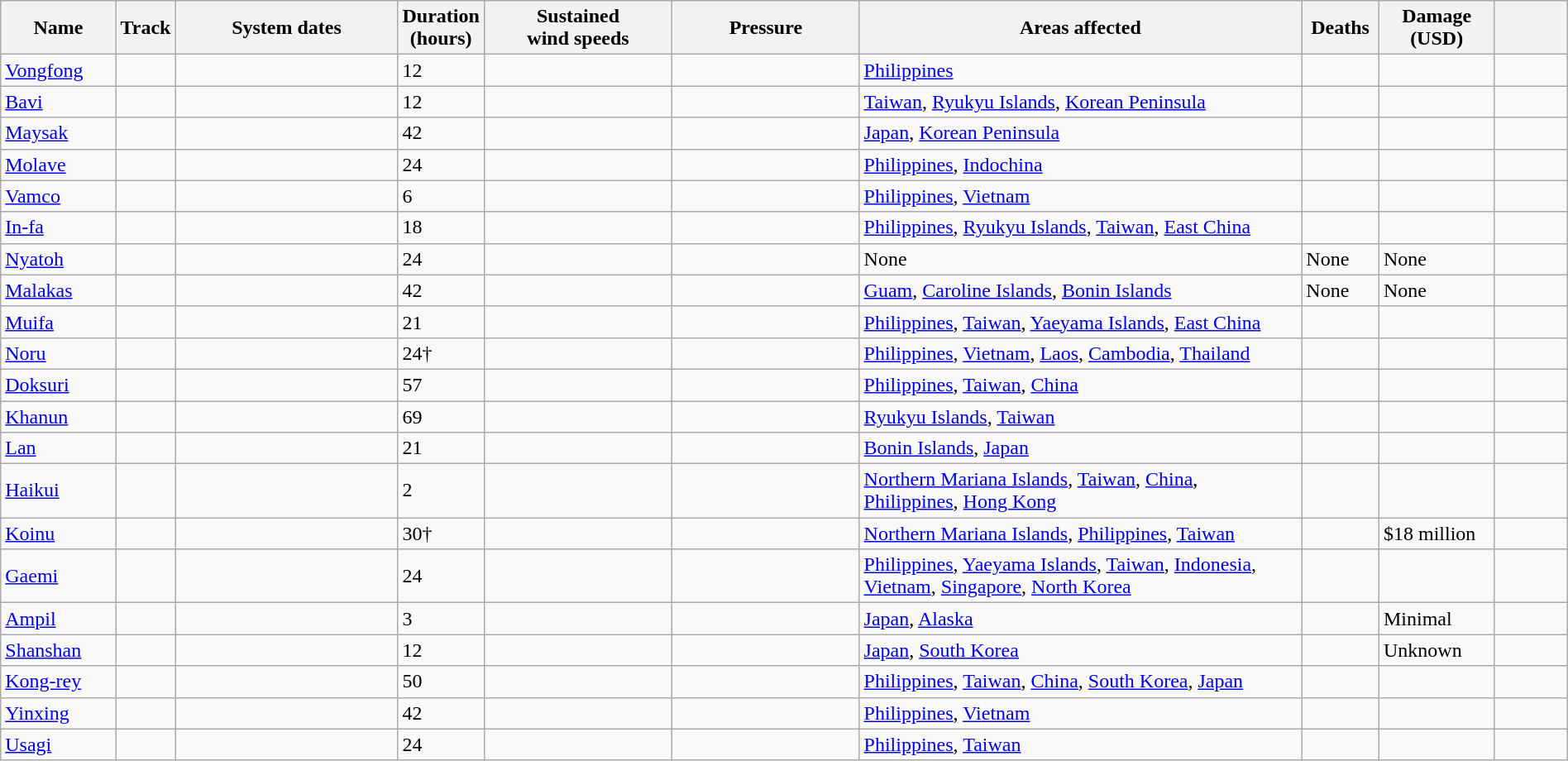<table class="wikitable sortable" width="100%">
<tr>
<th scope="col" width="7.5%">Name</th>
<th scope="col" class="unsortable">Track</th>
<th scope="col" width="15%">System dates</th>
<th scope="col" width="5%">Duration<br>(hours)</th>
<th scope="col" width="12.5%">Sustained<br>wind speeds</th>
<th scope="col" width="12.5%">Pressure</th>
<th scope="col" width="30%" class="unsortable">Areas affected</th>
<th scope="col" width="5%">Deaths</th>
<th scope="col" width="7.5%">Damage<br>(USD)</th>
<th scope="col" width="5%" class="unsortable"></th>
</tr>
<tr>
<td><a href='#'>Vongfong</a></td>
<td></td>
<td></td>
<td>12</td>
<td></td>
<td></td>
<td><a href='#'>Philippines</a></td>
<td></td>
<td></td>
<td></td>
</tr>
<tr>
<td><a href='#'>Bavi</a></td>
<td></td>
<td></td>
<td>12</td>
<td></td>
<td></td>
<td><a href='#'>Taiwan</a>, <a href='#'>Ryukyu Islands</a>, <a href='#'>Korean Peninsula</a></td>
<td></td>
<td></td>
<td></td>
</tr>
<tr>
<td><a href='#'>Maysak</a></td>
<td></td>
<td></td>
<td>42</td>
<td></td>
<td></td>
<td><a href='#'>Japan</a>, <a href='#'>Korean Peninsula</a></td>
<td></td>
<td></td>
<td></td>
</tr>
<tr>
<td><a href='#'>Molave</a></td>
<td></td>
<td></td>
<td>24</td>
<td></td>
<td></td>
<td><a href='#'>Philippines</a>, <a href='#'>Indochina</a></td>
<td></td>
<td></td>
<td></td>
</tr>
<tr>
<td><a href='#'>Vamco</a></td>
<td></td>
<td></td>
<td>6</td>
<td></td>
<td></td>
<td><a href='#'>Philippines</a>, <a href='#'>Vietnam</a></td>
<td></td>
<td></td>
<td></td>
</tr>
<tr>
<td><a href='#'>In-fa</a></td>
<td></td>
<td></td>
<td>18</td>
<td></td>
<td></td>
<td><a href='#'>Philippines</a>, <a href='#'>Ryukyu Islands</a>, <a href='#'>Taiwan</a>, <a href='#'>East China</a></td>
<td></td>
<td></td>
<td></td>
</tr>
<tr>
<td><a href='#'>Nyatoh</a></td>
<td></td>
<td></td>
<td>24</td>
<td></td>
<td></td>
<td>None</td>
<td>None</td>
<td>None</td>
<td></td>
</tr>
<tr>
<td><a href='#'>Malakas</a></td>
<td></td>
<td></td>
<td>42</td>
<td></td>
<td></td>
<td><a href='#'>Guam</a>, <a href='#'>Caroline Islands</a>, <a href='#'>Bonin Islands</a></td>
<td>None</td>
<td>None</td>
<td></td>
</tr>
<tr>
<td><a href='#'>Muifa</a></td>
<td></td>
<td></td>
<td>21</td>
<td></td>
<td></td>
<td><a href='#'>Philippines</a>, <a href='#'>Taiwan</a>, <a href='#'>Yaeyama Islands</a>, <a href='#'>East China</a></td>
<td></td>
<td></td>
<td></td>
</tr>
<tr>
<td><a href='#'>Noru</a></td>
<td></td>
<td></td>
<td>24†</td>
<td></td>
<td></td>
<td><a href='#'>Philippines</a>, <a href='#'>Vietnam</a>, <a href='#'>Laos</a>, <a href='#'>Cambodia</a>, <a href='#'>Thailand</a></td>
<td></td>
<td></td>
<td></td>
</tr>
<tr>
<td><a href='#'>Doksuri</a></td>
<td></td>
<td></td>
<td>57</td>
<td></td>
<td></td>
<td><a href='#'>Philippines</a>, <a href='#'>Taiwan</a>, <a href='#'>China</a></td>
<td></td>
<td></td>
<td></td>
</tr>
<tr>
<td><a href='#'>Khanun</a></td>
<td></td>
<td></td>
<td>69</td>
<td></td>
<td></td>
<td><a href='#'>Ryukyu Islands</a>, <a href='#'>Taiwan</a></td>
<td></td>
<td></td>
<td></td>
</tr>
<tr>
<td><a href='#'>Lan</a></td>
<td></td>
<td></td>
<td>21</td>
<td></td>
<td></td>
<td><a href='#'>Bonin Islands</a>, <a href='#'>Japan</a></td>
<td></td>
<td></td>
<td></td>
</tr>
<tr>
<td><a href='#'>Haikui</a></td>
<td></td>
<td></td>
<td>2</td>
<td></td>
<td></td>
<td><a href='#'>Northern Mariana Islands</a>, <a href='#'>Taiwan</a>, <a href='#'>China</a>, <a href='#'>Philippines</a>, <a href='#'>Hong Kong</a></td>
<td></td>
<td></td>
<td></td>
</tr>
<tr>
<td><a href='#'>Koinu</a></td>
<td></td>
<td></td>
<td>30†</td>
<td></td>
<td></td>
<td><a href='#'>Northern Mariana Islands</a>, <a href='#'>Philippines</a>, <a href='#'>Taiwan</a></td>
<td></td>
<td>$18 million</td>
<td></td>
</tr>
<tr>
<td><a href='#'>Gaemi</a></td>
<td></td>
<td></td>
<td>24</td>
<td></td>
<td></td>
<td><a href='#'>Philippines</a>, <a href='#'>Yaeyama Islands</a>, <a href='#'>Taiwan</a>, <a href='#'>Indonesia</a>, <a href='#'>Vietnam</a>, <a href='#'>Singapore</a>, <a href='#'>North Korea</a></td>
<td></td>
<td></td>
<td></td>
</tr>
<tr>
<td><a href='#'>Ampil</a></td>
<td></td>
<td></td>
<td>3</td>
<td></td>
<td></td>
<td><a href='#'>Japan</a>, <a href='#'>Alaska</a></td>
<td></td>
<td>Minimal</td>
<td></td>
</tr>
<tr>
<td><a href='#'>Shanshan</a></td>
<td></td>
<td></td>
<td>12</td>
<td></td>
<td></td>
<td><a href='#'>Japan</a>, <a href='#'>South Korea</a></td>
<td></td>
<td>Unknown</td>
<td></td>
</tr>
<tr>
<td><a href='#'>Kong-rey</a></td>
<td></td>
<td></td>
<td>50</td>
<td></td>
<td></td>
<td><a href='#'>Philippines</a>, <a href='#'>Taiwan</a>, <a href='#'>China</a>, <a href='#'>South Korea</a>, <a href='#'>Japan</a></td>
<td></td>
<td></td>
<td></td>
</tr>
<tr>
<td><a href='#'>Yinxing</a></td>
<td></td>
<td></td>
<td>42</td>
<td></td>
<td></td>
<td><a href='#'>Philippines</a>, <a href='#'>Vietnam</a></td>
<td></td>
<td></td>
<td></td>
</tr>
<tr>
<td><a href='#'>Usagi</a></td>
<td></td>
<td></td>
<td>24</td>
<td></td>
<td></td>
<td><a href='#'>Philippines</a>, <a href='#'>Taiwan</a></td>
<td></td>
<td></td>
<td></td>
</tr>
</table>
